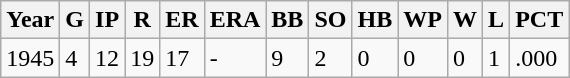<table class="wikitable">
<tr>
<th><strong>Year</strong></th>
<th><strong>G</strong></th>
<th><strong>IP</strong></th>
<th><strong>R</strong></th>
<th><strong>ER</strong></th>
<th><strong>ERA</strong></th>
<th><strong>BB</strong></th>
<th><strong>SO</strong></th>
<th><strong>HB</strong></th>
<th><strong>WP</strong></th>
<th><strong>W</strong></th>
<th><strong>L</strong></th>
<th><strong>PCT</strong></th>
</tr>
<tr>
<td>1945</td>
<td>4</td>
<td>12</td>
<td>19</td>
<td>17</td>
<td>-</td>
<td>9</td>
<td>2</td>
<td>0</td>
<td>0</td>
<td>0</td>
<td>1</td>
<td>.000</td>
</tr>
</table>
